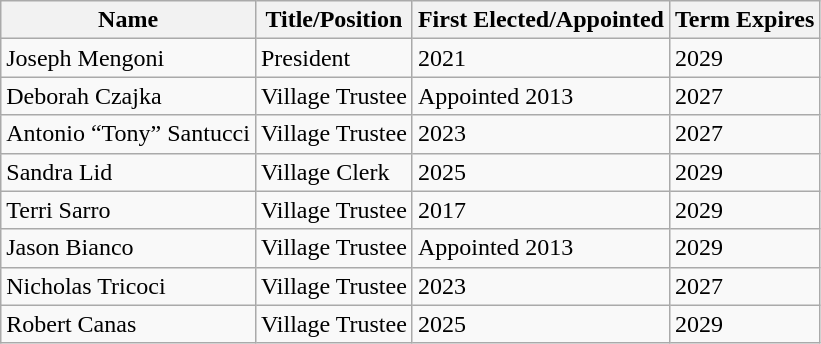<table class="wikitable sortable">
<tr>
<th>Name</th>
<th>Title/Position</th>
<th>First Elected/Appointed</th>
<th>Term Expires</th>
</tr>
<tr>
<td>Joseph Mengoni</td>
<td>President</td>
<td>2021</td>
<td>2029</td>
</tr>
<tr>
<td>Deborah Czajka</td>
<td>Village Trustee</td>
<td>Appointed 2013</td>
<td>2027</td>
</tr>
<tr>
<td>Antonio “Tony” Santucci</td>
<td>Village Trustee</td>
<td>2023</td>
<td>2027</td>
</tr>
<tr>
<td>Sandra Lid</td>
<td>Village Clerk</td>
<td>2025</td>
<td>2029</td>
</tr>
<tr>
<td>Terri Sarro</td>
<td>Village Trustee</td>
<td>2017</td>
<td>2029</td>
</tr>
<tr>
<td>Jason Bianco</td>
<td>Village Trustee</td>
<td>Appointed 2013</td>
<td>2029</td>
</tr>
<tr>
<td>Nicholas Tricoci</td>
<td>Village Trustee</td>
<td>2023</td>
<td>2027</td>
</tr>
<tr>
<td>Robert Canas</td>
<td>Village Trustee</td>
<td>2025</td>
<td>2029</td>
</tr>
</table>
